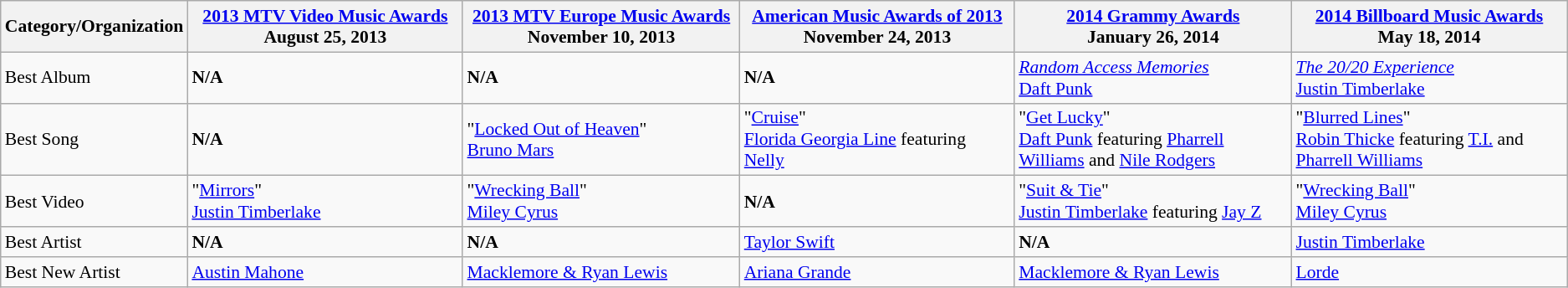<table class="wikitable" style="font-size: 90%;">
<tr>
<th style="width:20px;">Category/Organization</th>
<th style="width:250px;"><a href='#'>2013 MTV Video Music Awards</a><br>August 25, 2013</th>
<th style="width:250px;"><a href='#'>2013 MTV Europe Music Awards</a><br>November 10, 2013</th>
<th style="width:250px;"><a href='#'>American Music Awards of 2013</a><br>November 24, 2013</th>
<th style="width:250px;"><a href='#'>2014 Grammy Awards</a><br>January 26, 2014</th>
<th style="width:250px;"><a href='#'>2014 Billboard Music Awards</a><br>May 18, 2014</th>
</tr>
<tr>
<td>Best Album</td>
<td><strong>N/A</strong></td>
<td><strong>N/A</strong></td>
<td><strong>N/A</strong></td>
<td><em><a href='#'>Random Access Memories</a></em><br><a href='#'>Daft Punk</a></td>
<td><em><a href='#'>The 20/20 Experience</a></em><br><a href='#'>Justin Timberlake</a></td>
</tr>
<tr>
<td>Best Song</td>
<td><strong>N/A</strong></td>
<td>"<a href='#'>Locked Out of Heaven</a>"<br><a href='#'>Bruno Mars</a></td>
<td>"<a href='#'>Cruise</a>"<br><a href='#'>Florida Georgia Line</a> featuring <a href='#'>Nelly</a></td>
<td>"<a href='#'>Get Lucky</a>"<br><a href='#'>Daft Punk</a> featuring <a href='#'>Pharrell Williams</a> and <a href='#'>Nile Rodgers</a></td>
<td>"<a href='#'>Blurred Lines</a>"<br><a href='#'>Robin Thicke</a> featuring <a href='#'>T.I.</a> and <a href='#'>Pharrell Williams</a></td>
</tr>
<tr>
<td>Best Video</td>
<td>"<a href='#'>Mirrors</a>"<br><a href='#'>Justin Timberlake</a></td>
<td>"<a href='#'>Wrecking Ball</a>"<br><a href='#'>Miley Cyrus</a></td>
<td><strong>N/A</strong></td>
<td>"<a href='#'>Suit & Tie</a>"<br><a href='#'>Justin Timberlake</a> featuring <a href='#'>Jay Z</a></td>
<td>"<a href='#'>Wrecking Ball</a>"<br><a href='#'>Miley Cyrus</a></td>
</tr>
<tr>
<td>Best Artist</td>
<td><strong>N/A</strong></td>
<td><strong>N/A</strong></td>
<td><a href='#'>Taylor Swift</a></td>
<td><strong>N/A</strong></td>
<td><a href='#'>Justin Timberlake</a></td>
</tr>
<tr>
<td>Best New Artist</td>
<td><a href='#'>Austin Mahone</a></td>
<td><a href='#'>Macklemore & Ryan Lewis</a></td>
<td><a href='#'>Ariana Grande</a></td>
<td><a href='#'>Macklemore & Ryan Lewis</a></td>
<td><a href='#'>Lorde</a></td>
</tr>
</table>
